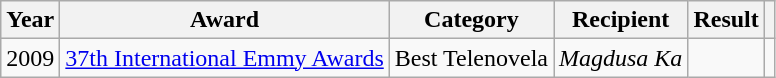<table class="wikitable">
<tr>
<th>Year</th>
<th>Award</th>
<th>Category</th>
<th>Recipient</th>
<th>Result</th>
<th></th>
</tr>
<tr>
<td>2009</td>
<td><a href='#'>37th International Emmy Awards</a></td>
<td>Best Telenovela</td>
<td><em>Magdusa Ka</em></td>
<td></td>
<td></td>
</tr>
</table>
